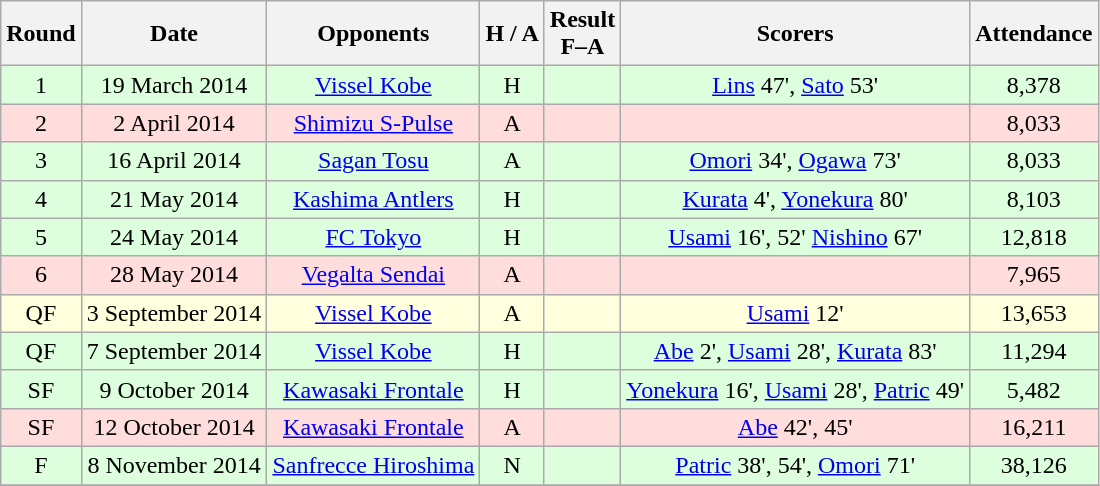<table class="wikitable" style="text-align:center">
<tr>
<th>Round</th>
<th>Date</th>
<th>Opponents</th>
<th>H / A</th>
<th>Result<br>F–A</th>
<th>Scorers</th>
<th>Attendance</th>
</tr>
<tr bgcolor="#ddffdd">
<td>1</td>
<td>19 March 2014</td>
<td><a href='#'>Vissel Kobe</a></td>
<td>H</td>
<td></td>
<td><a href='#'>Lins</a> 47', <a href='#'>Sato</a> 53'</td>
<td>8,378</td>
</tr>
<tr bgcolor="#ffdddd">
<td>2</td>
<td>2 April 2014</td>
<td><a href='#'>Shimizu S-Pulse</a></td>
<td>A</td>
<td></td>
<td></td>
<td>8,033</td>
</tr>
<tr bgcolor="#ddffdd">
<td>3</td>
<td>16 April 2014</td>
<td><a href='#'>Sagan Tosu</a></td>
<td>A</td>
<td></td>
<td><a href='#'>Omori</a> 34', <a href='#'>Ogawa</a> 73'</td>
<td>8,033</td>
</tr>
<tr bgcolor="#ddffdd">
<td>4</td>
<td>21 May 2014</td>
<td><a href='#'>Kashima Antlers</a></td>
<td>H</td>
<td></td>
<td><a href='#'>Kurata</a> 4', <a href='#'>Yonekura</a> 80'</td>
<td>8,103</td>
</tr>
<tr bgcolor="#ddffdd">
<td>5</td>
<td>24 May 2014</td>
<td><a href='#'>FC Tokyo</a></td>
<td>H</td>
<td></td>
<td><a href='#'>Usami</a> 16', 52' <a href='#'>Nishino</a> 67'</td>
<td>12,818</td>
</tr>
<tr bgcolor="#ffdddd">
<td>6</td>
<td>28 May 2014</td>
<td><a href='#'>Vegalta Sendai</a></td>
<td>A</td>
<td></td>
<td></td>
<td>7,965</td>
</tr>
<tr bgcolor="#ffffdd">
<td>QF</td>
<td>3 September 2014</td>
<td><a href='#'>Vissel Kobe</a></td>
<td>A</td>
<td></td>
<td><a href='#'>Usami</a> 12'</td>
<td>13,653</td>
</tr>
<tr bgcolor="#ddffdd">
<td>QF</td>
<td>7 September 2014</td>
<td><a href='#'>Vissel Kobe</a></td>
<td>H</td>
<td></td>
<td><a href='#'>Abe</a> 2', <a href='#'>Usami</a> 28', <a href='#'>Kurata</a> 83'</td>
<td>11,294</td>
</tr>
<tr bgcolor="#ddffdd">
<td>SF</td>
<td>9 October 2014</td>
<td><a href='#'>Kawasaki Frontale</a></td>
<td>H</td>
<td></td>
<td><a href='#'>Yonekura</a> 16', <a href='#'>Usami</a> 28', <a href='#'>Patric</a> 49'</td>
<td>5,482</td>
</tr>
<tr bgcolor="#ffdddd">
<td>SF</td>
<td>12 October 2014</td>
<td><a href='#'>Kawasaki Frontale</a></td>
<td>A</td>
<td></td>
<td><a href='#'>Abe</a> 42', 45'</td>
<td>16,211</td>
</tr>
<tr bgcolor="#ddffdd">
<td>F</td>
<td>8 November 2014</td>
<td><a href='#'>Sanfrecce Hiroshima</a></td>
<td>N</td>
<td></td>
<td><a href='#'>Patric</a> 38', 54', <a href='#'>Omori</a> 71'</td>
<td>38,126</td>
</tr>
<tr>
</tr>
</table>
